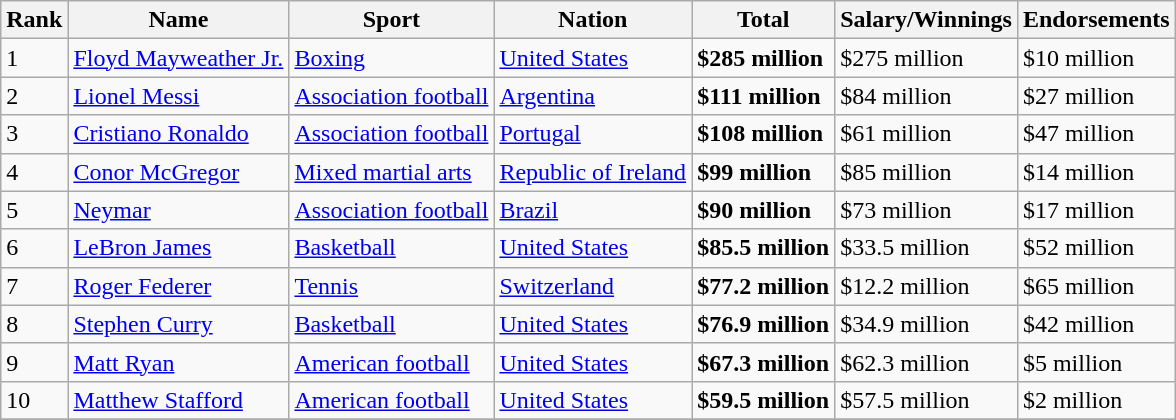<table class="wikitable sortable" border="1">
<tr>
<th scope="col">Rank</th>
<th scope="col">Name</th>
<th scope="col">Sport</th>
<th scope="col">Nation</th>
<th scope="col">Total</th>
<th scope="col">Salary/Winnings</th>
<th>Endorsements</th>
</tr>
<tr>
<td>1</td>
<td><a href='#'>Floyd Mayweather Jr.</a></td>
<td><a href='#'>Boxing</a></td>
<td> <a href='#'>United States</a></td>
<td><strong>$285 million</strong></td>
<td>$275 million</td>
<td>$10 million</td>
</tr>
<tr>
<td>2</td>
<td><a href='#'>Lionel Messi</a></td>
<td><a href='#'>Association football</a></td>
<td> <a href='#'>Argentina</a></td>
<td><strong>$111 million</strong></td>
<td>$84 million</td>
<td>$27 million</td>
</tr>
<tr>
<td>3</td>
<td><a href='#'>Cristiano Ronaldo</a></td>
<td><a href='#'>Association football</a></td>
<td> <a href='#'>Portugal</a></td>
<td><strong>$108 million</strong></td>
<td>$61 million</td>
<td>$47 million</td>
</tr>
<tr>
<td>4</td>
<td><a href='#'>Conor McGregor</a></td>
<td><a href='#'>Mixed martial arts</a></td>
<td> <a href='#'>Republic of Ireland</a></td>
<td><strong>$99 million</strong></td>
<td>$85 million</td>
<td>$14 million</td>
</tr>
<tr>
<td>5</td>
<td><a href='#'>Neymar</a></td>
<td><a href='#'>Association football</a></td>
<td> <a href='#'>Brazil</a></td>
<td><strong>$90 million</strong></td>
<td>$73 million</td>
<td>$17 million</td>
</tr>
<tr>
<td>6</td>
<td><a href='#'>LeBron James</a></td>
<td><a href='#'>Basketball</a></td>
<td> <a href='#'>United States</a></td>
<td><strong>$85.5 million</strong></td>
<td>$33.5 million</td>
<td>$52 million</td>
</tr>
<tr>
<td>7</td>
<td><a href='#'>Roger Federer</a></td>
<td><a href='#'>Tennis</a></td>
<td> <a href='#'>Switzerland</a></td>
<td><strong>$77.2 million</strong></td>
<td>$12.2 million</td>
<td>$65 million</td>
</tr>
<tr>
<td>8</td>
<td><a href='#'>Stephen Curry</a></td>
<td><a href='#'>Basketball</a></td>
<td> <a href='#'>United States</a></td>
<td><strong>$76.9 million</strong></td>
<td>$34.9 million</td>
<td>$42 million</td>
</tr>
<tr>
<td>9</td>
<td><a href='#'>Matt Ryan</a></td>
<td><a href='#'>American football</a></td>
<td> <a href='#'>United States</a></td>
<td><strong>$67.3 million</strong></td>
<td>$62.3 million</td>
<td>$5 million</td>
</tr>
<tr>
<td>10</td>
<td><a href='#'>Matthew Stafford</a></td>
<td><a href='#'>American football</a></td>
<td> <a href='#'>United States</a></td>
<td><strong>$59.5 million</strong></td>
<td>$57.5 million</td>
<td>$2 million</td>
</tr>
<tr>
</tr>
</table>
